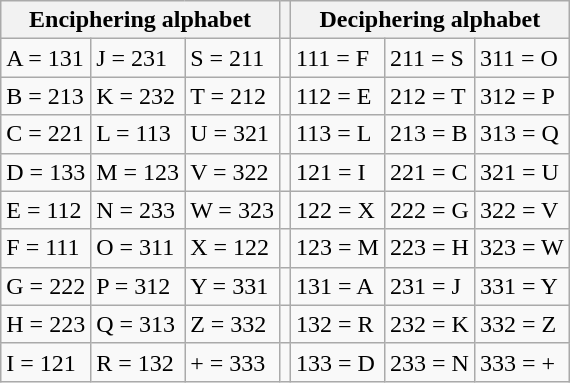<table class="wikitable">
<tr>
<th colspan="3">Enciphering alphabet</th>
<th></th>
<th colspan="3">Deciphering alphabet</th>
</tr>
<tr>
<td>A = 131</td>
<td>J = 231</td>
<td>S = 211</td>
<td></td>
<td>111 = F</td>
<td>211 = S</td>
<td>311 = O</td>
</tr>
<tr>
<td>B = 213</td>
<td>K = 232</td>
<td>T = 212</td>
<td></td>
<td>112 = E</td>
<td>212 = T</td>
<td>312 = P</td>
</tr>
<tr>
<td>C = 221</td>
<td>L = 113</td>
<td>U = 321</td>
<td></td>
<td>113 = L</td>
<td>213 = B</td>
<td>313 = Q</td>
</tr>
<tr>
<td>D = 133</td>
<td>M = 123</td>
<td>V = 322</td>
<td></td>
<td>121 = I</td>
<td>221 = C</td>
<td>321 = U</td>
</tr>
<tr>
<td>E = 112</td>
<td>N = 233</td>
<td>W = 323</td>
<td></td>
<td>122 = X</td>
<td>222 = G</td>
<td>322 = V</td>
</tr>
<tr>
<td>F = 111</td>
<td>O = 311</td>
<td>X = 122</td>
<td></td>
<td>123 = M</td>
<td>223 = H</td>
<td>323 = W</td>
</tr>
<tr>
<td>G = 222</td>
<td>P = 312</td>
<td>Y = 331</td>
<td></td>
<td>131 = A</td>
<td>231 = J</td>
<td>331 = Y</td>
</tr>
<tr>
<td>H = 223</td>
<td>Q = 313</td>
<td>Z = 332</td>
<td></td>
<td>132 = R</td>
<td>232 = K</td>
<td>332 = Z</td>
</tr>
<tr>
<td>I = 121</td>
<td>R = 132</td>
<td>+ = 333</td>
<td></td>
<td>133 = D</td>
<td>233 = N</td>
<td>333 = +</td>
</tr>
</table>
